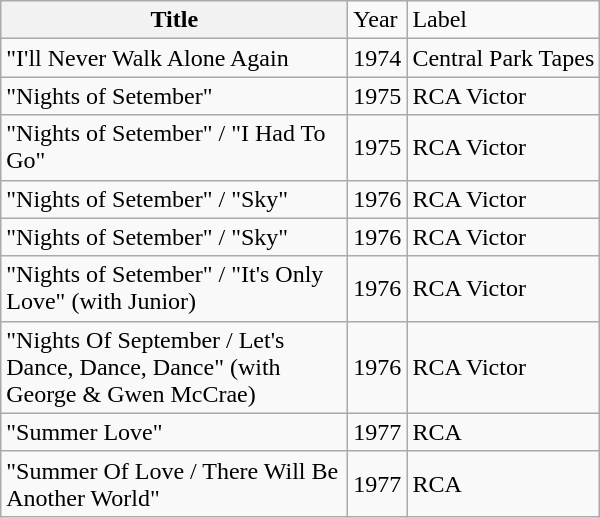<table class="wikitable">
<tr>
<th style="width:14em;">Title</th>
<td>Year</td>
<td>Label</td>
</tr>
<tr>
<td>"I'll Never Walk Alone Again</td>
<td>1974</td>
<td>Central Park Tapes</td>
</tr>
<tr>
<td>"Nights of Setember"</td>
<td>1975</td>
<td>RCA Victor</td>
</tr>
<tr>
<td>"Nights of Setember" / "I Had To Go"</td>
<td>1975</td>
<td>RCA Victor</td>
</tr>
<tr>
<td>"Nights of Setember" / "Sky"</td>
<td>1976</td>
<td>RCA Victor</td>
</tr>
<tr>
<td>"Nights of Setember" / "Sky"</td>
<td>1976</td>
<td>RCA Victor</td>
</tr>
<tr>
<td>"Nights of Setember" / "It's Only Love" (with Junior)</td>
<td>1976</td>
<td>RCA Victor</td>
</tr>
<tr>
<td>"Nights Of September / Let's Dance, Dance, Dance" (with George & Gwen McCrae)</td>
<td>1976</td>
<td>RCA Victor</td>
</tr>
<tr>
<td>"Summer Love"</td>
<td>1977</td>
<td>RCA</td>
</tr>
<tr>
<td>"Summer Of Love / There Will Be Another World"</td>
<td>1977</td>
<td>RCA</td>
</tr>
</table>
